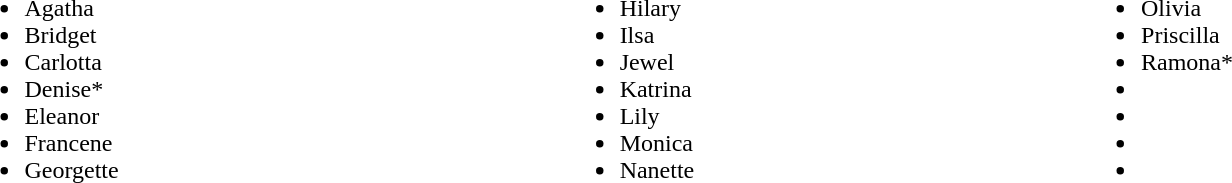<table width="90%">
<tr>
<td><br><ul><li>Agatha</li><li>Bridget</li><li>Carlotta</li><li>Denise*</li><li>Eleanor</li><li>Francene</li><li>Georgette</li></ul></td>
<td><br><ul><li>Hilary</li><li>Ilsa</li><li>Jewel</li><li>Katrina</li><li>Lily</li><li>Monica</li><li>Nanette</li></ul></td>
<td><br><ul><li>Olivia</li><li>Priscilla</li><li>Ramona*</li><li></li><li></li><li></li><li></li></ul></td>
</tr>
</table>
